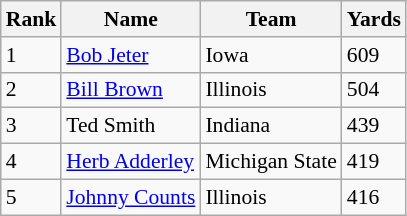<table class="wikitable" style="font-size: 90%">
<tr>
<th>Rank</th>
<th>Name</th>
<th>Team</th>
<th>Yards</th>
</tr>
<tr>
<td>1</td>
<td><a href='#'>Bob Jeter</a></td>
<td>Iowa</td>
<td>609</td>
</tr>
<tr>
<td>2</td>
<td><a href='#'>Bill Brown</a></td>
<td>Illinois</td>
<td>504</td>
</tr>
<tr>
<td>3</td>
<td>Ted Smith</td>
<td>Indiana</td>
<td>439</td>
</tr>
<tr>
<td>4</td>
<td><a href='#'>Herb Adderley</a></td>
<td>Michigan State</td>
<td>419</td>
</tr>
<tr>
<td>5</td>
<td><a href='#'>Johnny Counts</a></td>
<td>Illinois</td>
<td>416</td>
</tr>
</table>
